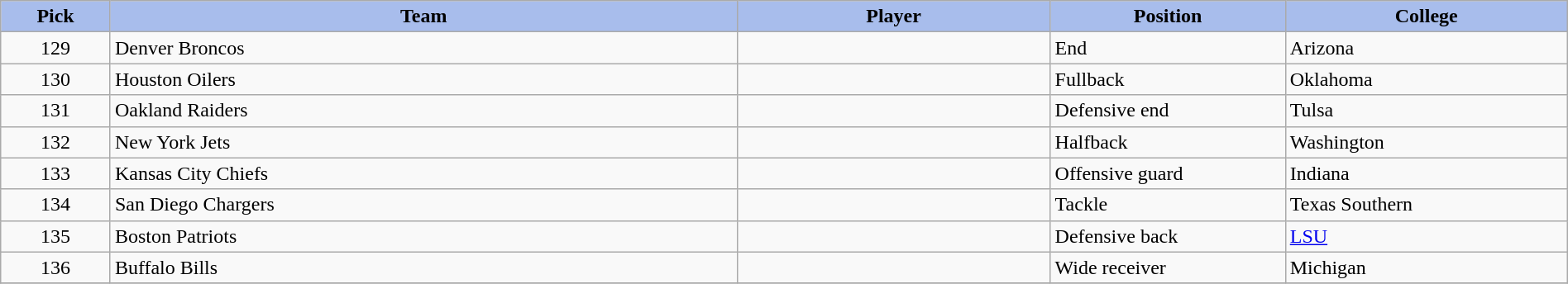<table class="wikitable sortable sortable" style="width: 100%">
<tr>
<th style="background:#A8BDEC;" width=7%>Pick</th>
<th style="background:#A8BDEC;" width=40%>Team</th>
<th style="background:#A8BDEC;" width=20%>Player</th>
<th style="background:#A8BDEC;" width=15%>Position</th>
<th style="background:#A8BDEC;" width=20%>College</th>
</tr>
<tr>
<td align=center>129</td>
<td>Denver Broncos</td>
<td></td>
<td>End</td>
<td>Arizona</td>
</tr>
<tr>
<td align=center>130</td>
<td>Houston Oilers</td>
<td></td>
<td>Fullback</td>
<td>Oklahoma</td>
</tr>
<tr>
<td align=center>131</td>
<td>Oakland Raiders</td>
<td></td>
<td>Defensive end</td>
<td>Tulsa</td>
</tr>
<tr>
<td align=center>132</td>
<td>New York Jets</td>
<td></td>
<td>Halfback</td>
<td>Washington</td>
</tr>
<tr>
<td align=center>133</td>
<td>Kansas City Chiefs</td>
<td></td>
<td>Offensive guard</td>
<td>Indiana</td>
</tr>
<tr>
<td align=center>134</td>
<td>San Diego Chargers</td>
<td></td>
<td>Tackle</td>
<td>Texas Southern</td>
</tr>
<tr>
<td align=center>135</td>
<td>Boston Patriots</td>
<td></td>
<td>Defensive back</td>
<td><a href='#'>LSU</a></td>
</tr>
<tr>
<td align=center>136</td>
<td>Buffalo Bills</td>
<td></td>
<td>Wide receiver</td>
<td>Michigan</td>
</tr>
<tr>
</tr>
</table>
